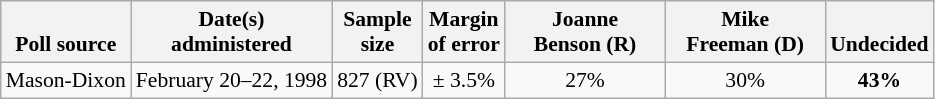<table class="wikitable" style="font-size:90%;text-align:center;">
<tr valign=bottom>
<th>Poll source</th>
<th>Date(s)<br>administered</th>
<th>Sample<br>size</th>
<th>Margin<br>of error</th>
<th style="width:100px;">Joanne<br>Benson (R)</th>
<th style="width:100px;">Mike<br>Freeman (D)</th>
<th>Undecided</th>
</tr>
<tr>
<td style="text-align:left;">Mason-Dixon</td>
<td>February 20–22, 1998</td>
<td>827 (RV)</td>
<td>± 3.5%</td>
<td>27%</td>
<td>30%</td>
<td><strong>43%</strong></td>
</tr>
</table>
